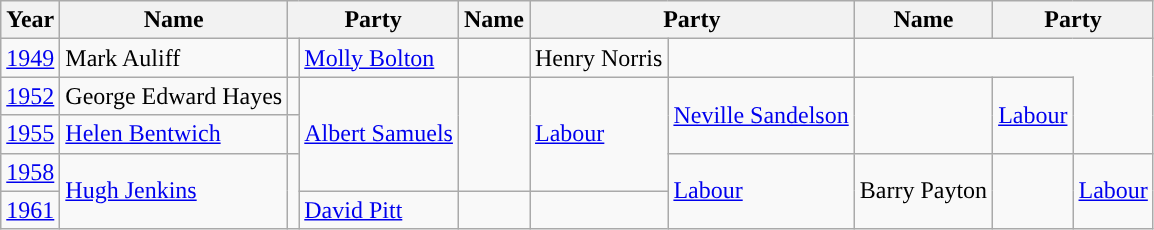<table class="wikitable">
<tr>
<th>Year</th>
<th>Name</th>
<th colspan=2>Party</th>
<th>Name</th>
<th colspan=2>Party</th>
<th>Name</th>
<th colspan=2>Party</th>
</tr>
<tr>
<td><a href='#'>1949</a></td>
<td>Mark Auliff</td>
<td></td>
<td><a href='#'>Molly Bolton</a></td>
<td></td>
<td>Henry Norris</td>
<td></td>
</tr>
<tr>
<td><a href='#'>1952</a></td>
<td>George Edward Hayes</td>
<td></td>
<td rowspan=3><a href='#'>Albert Samuels</a></td>
<td rowspan=3 style="background-color: "></td>
<td rowspan=3><a href='#'>Labour</a></td>
<td rowspan=2><a href='#'>Neville Sandelson</a></td>
<td rowspan=2 style="background-color: "></td>
<td rowspan=2><a href='#'>Labour</a></td>
</tr>
<tr>
<td><a href='#'>1955</a></td>
<td><a href='#'>Helen Bentwich</a></td>
<td></td>
</tr>
<tr>
<td><a href='#'>1958</a></td>
<td rowspan=2><a href='#'>Hugh Jenkins</a></td>
<td rowspan=2 style="background-color: "></td>
<td rowspan=2><a href='#'>Labour</a></td>
<td rowspan=2>Barry Payton</td>
<td rowspan=2 style="background-color: "></td>
<td rowspan=2><a href='#'>Labour</a></td>
</tr>
<tr>
<td><a href='#'>1961</a></td>
<td><a href='#'>David Pitt</a></td>
<td></td>
</tr>
</table>
